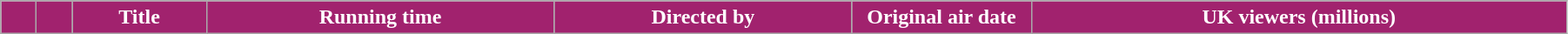<table class="wikitable" style="width:95%; background:#FFFFFF">
<tr style="color:#fff;">
<th style="background:#A1226E; width:20px"></th>
<th style="background:#A1226E; width:20px"></th>
<th style="background:#A1226E;">Title</th>
<th style="background:#A1226E;">Running time</th>
<th style="background:#A1226E;">Directed by</th>
<th style="background:#A1226E; width:130px">Original air date</th>
<th style="background:#A1226E;">UK viewers (millions)<br>




</th>
</tr>
</table>
